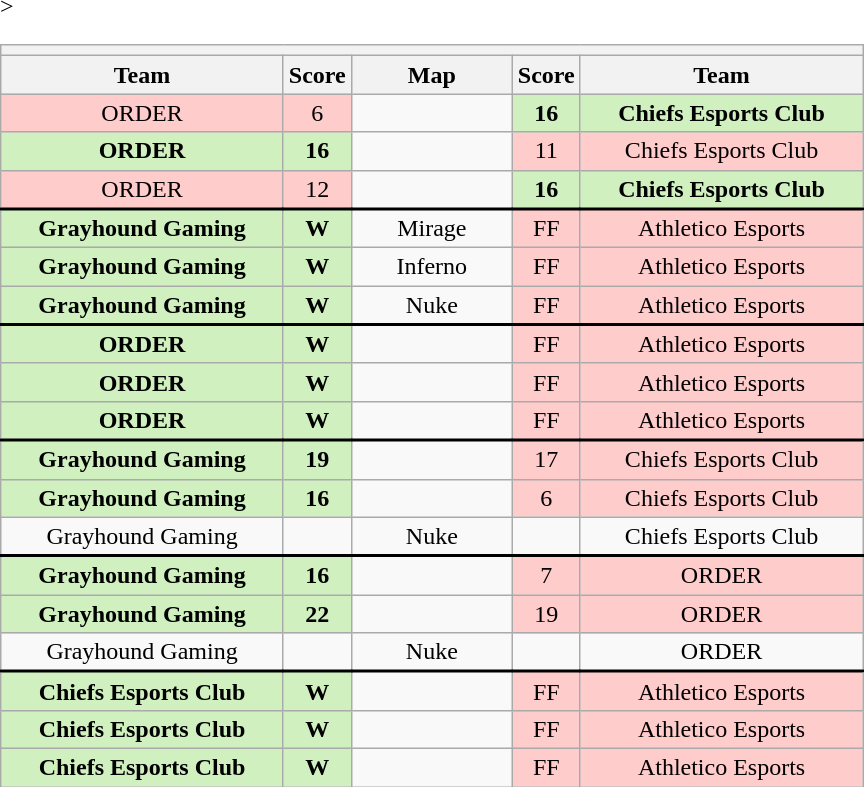<table class="wikitable" style="text-align: center">
<tr>
<th colspan=5></th>
</tr>
<tr <noinclude>>
<th width="181px">Team</th>
<th width="20px">Score</th>
<th width="100px">Map</th>
<th width="20px">Score</th>
<th width="181px">Team</noinclude></th>
</tr>
<tr>
<td style="background: #FFCCCC;">ORDER</td>
<td style="background: #FFCCCC;">6</td>
<td></td>
<td style="background: #D0F0C0;"><strong>16</strong></td>
<td style="background: #D0F0C0;"><strong>Chiefs Esports Club</strong></td>
</tr>
<tr>
<td style="background: #D0F0C0;"><strong>ORDER</strong></td>
<td style="background: #D0F0C0;"><strong>16</strong></td>
<td></td>
<td style="background: #FFCCCC;">11</td>
<td style="background: #FFCCCC;">Chiefs Esports Club</td>
</tr>
<tr style="text-align:center;border-width:0 0 2px 0; border-style:solid;border-color:black;">
<td style="background: #FFCCCC;">ORDER</td>
<td style="background: #FFCCCC;">12</td>
<td></td>
<td style="background: #D0F0C0;"><strong>16</strong></td>
<td style="background: #D0F0C0;"><strong>Chiefs Esports Club</strong></td>
</tr>
<tr>
<td style="background: #D0F0C0;"><strong>Grayhound Gaming</strong></td>
<td style="background: #D0F0C0;"><strong>W</strong></td>
<td>Mirage</td>
<td style="background: #FFCCCC;">FF</td>
<td style="background: #FFCCCC;">Athletico Esports</td>
</tr>
<tr>
<td style="background: #D0F0C0;"><strong>Grayhound Gaming</strong></td>
<td style="background: #D0F0C0;"><strong>W</strong></td>
<td>Inferno</td>
<td style="background: #FFCCCC;">FF</td>
<td style="background: #FFCCCC;">Athletico Esports</td>
</tr>
<tr style="text-align:center;border-width:0 0 2px 0; border-style:solid;border-color:black;">
<td style="background: #D0F0C0;"><strong>Grayhound Gaming</strong></td>
<td style="background: #D0F0C0;"><strong>W</strong></td>
<td>Nuke</td>
<td style="background: #FFCCCC;">FF</td>
<td style="background: #FFCCCC;">Athletico Esports</td>
</tr>
<tr>
<td style="background: #D0F0C0;"><strong>ORDER</strong></td>
<td style="background: #D0F0C0;"><strong>W</strong></td>
<td></td>
<td style="background: #FFCCCC;">FF</td>
<td style="background: #FFCCCC;">Athletico Esports</td>
</tr>
<tr>
<td style="background: #D0F0C0;"><strong>ORDER</strong></td>
<td style="background: #D0F0C0;"><strong>W</strong></td>
<td></td>
<td style="background: #FFCCCC;">FF</td>
<td style="background: #FFCCCC;">Athletico Esports</td>
</tr>
<tr style="text-align:center;border-width:0 0 2px 0; border-style:solid;border-color:black;">
<td style="background: #D0F0C0;"><strong>ORDER</strong></td>
<td style="background: #D0F0C0;"><strong>W</strong></td>
<td></td>
<td style="background: #FFCCCC;">FF</td>
<td style="background: #FFCCCC;">Athletico Esports</td>
</tr>
<tr>
<td style="background: #D0F0C0;"><strong>Grayhound Gaming</strong></td>
<td style="background: #D0F0C0;"><strong>19</strong></td>
<td></td>
<td style="background: #FFCCCC;">17</td>
<td style="background: #FFCCCC;">Chiefs Esports Club</td>
</tr>
<tr>
<td style="background: #D0F0C0;"><strong>Grayhound Gaming</strong></td>
<td style="background: #D0F0C0;"><strong>16</strong></td>
<td></td>
<td style="background: #FFCCCC;">6</td>
<td style="background: #FFCCCC;">Chiefs Esports Club</td>
</tr>
<tr style="text-align:center;border-width:0 0 2px 0; border-style:solid;border-color:black;">
<td>Grayhound Gaming</td>
<td></td>
<td>Nuke</td>
<td></td>
<td>Chiefs Esports Club</td>
</tr>
<tr>
<td style="background: #D0F0C0;"><strong>Grayhound Gaming</strong></td>
<td style="background: #D0F0C0;"><strong>16</strong></td>
<td></td>
<td style="background: #FFCCCC;">7</td>
<td style="background: #FFCCCC;">ORDER</td>
</tr>
<tr>
<td style="background: #D0F0C0;"><strong>Grayhound Gaming</strong></td>
<td style="background: #D0F0C0;"><strong>22</strong></td>
<td></td>
<td style="background: #FFCCCC;">19</td>
<td style="background: #FFCCCC;">ORDER</td>
</tr>
<tr style="text-align:center;border-width:0 0 2px 0; border-style:solid;border-color:black;">
<td>Grayhound Gaming</td>
<td></td>
<td>Nuke</td>
<td></td>
<td>ORDER</td>
</tr>
<tr>
<td style="background: #D0F0C0;"><strong>Chiefs Esports Club</strong></td>
<td style="background: #D0F0C0;"><strong>W</strong></td>
<td></td>
<td style="background: #FFCCCC;">FF</td>
<td style="background: #FFCCCC;">Athletico Esports</td>
</tr>
<tr>
<td style="background: #D0F0C0;"><strong>Chiefs Esports Club</strong></td>
<td style="background: #D0F0C0;"><strong>W</strong></td>
<td></td>
<td style="background: #FFCCCC;">FF</td>
<td style="background: #FFCCCC;">Athletico Esports</td>
</tr>
<tr>
<td style="background: #D0F0C0;"><strong>Chiefs Esports Club</strong></td>
<td style="background: #D0F0C0;"><strong>W</strong></td>
<td></td>
<td style="background: #FFCCCC;">FF</td>
<td style="background: #FFCCCC;">Athletico Esports</td>
</tr>
</table>
